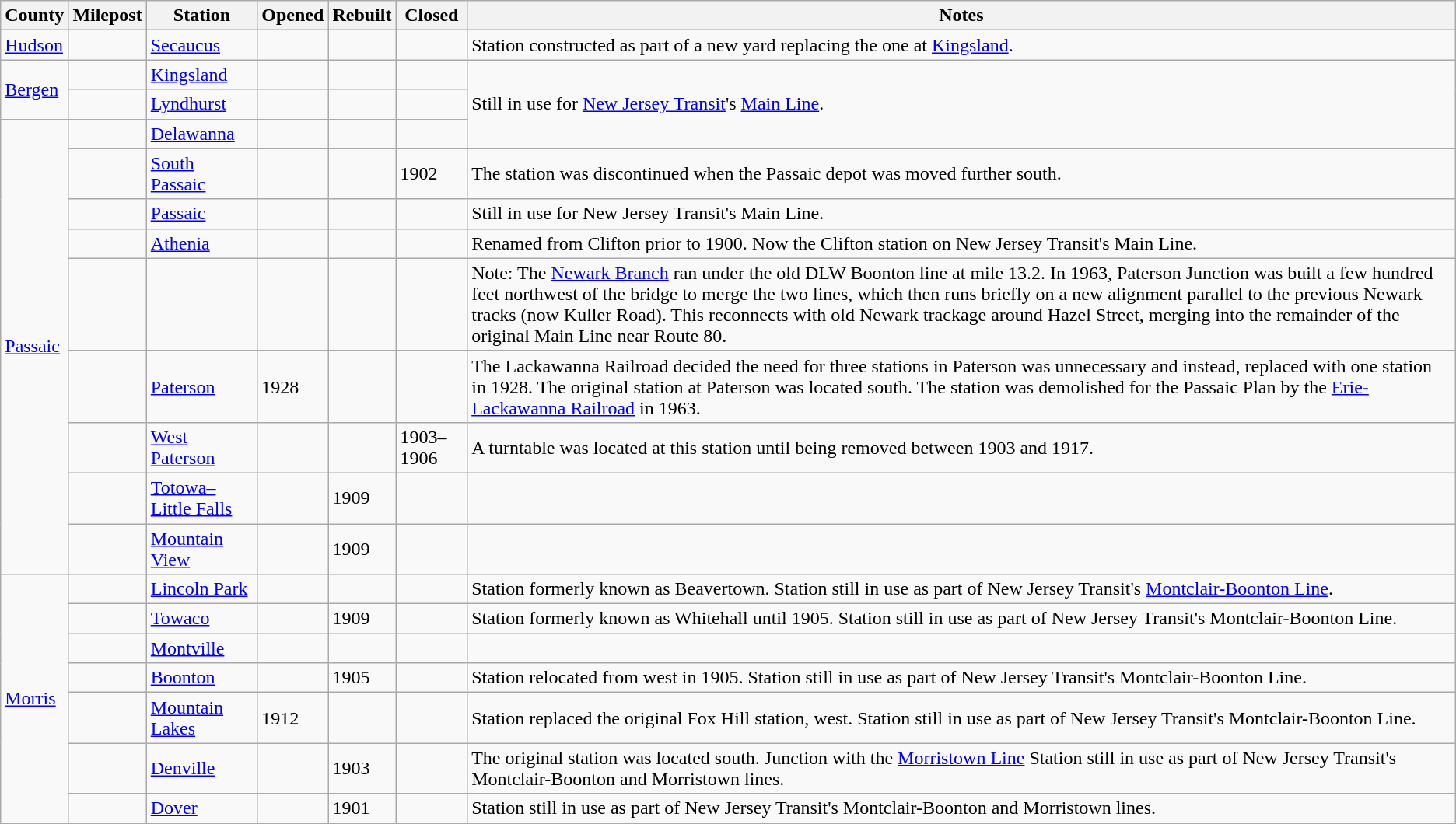<table class="wikitable">
<tr>
<th>County</th>
<th>Milepost</th>
<th>Station</th>
<th>Opened</th>
<th>Rebuilt</th>
<th>Closed</th>
<th>Notes</th>
</tr>
<tr>
<td rowspan=1><a href='#'>Hudson</a></td>
<td></td>
<td><a href='#'>Secaucus</a></td>
<td></td>
<td></td>
<td></td>
<td>Station constructed as part of a new yard replacing the one at <a href='#'>Kingsland</a>.</td>
</tr>
<tr>
<td rowspan=2><a href='#'>Bergen</a></td>
<td></td>
<td><a href='#'>Kingsland</a></td>
<td></td>
<td></td>
<td></td>
<td rowspan=3>Still in use for <a href='#'>New Jersey Transit</a>'s <a href='#'>Main Line</a>.</td>
</tr>
<tr>
<td></td>
<td><a href='#'>Lyndhurst</a></td>
<td></td>
<td></td>
<td></td>
</tr>
<tr>
<td rowspan="9"><a href='#'>Passaic</a></td>
<td></td>
<td><a href='#'>Delawanna</a></td>
<td></td>
<td></td>
<td></td>
</tr>
<tr>
<td></td>
<td><a href='#'>South Passaic</a></td>
<td></td>
<td></td>
<td>1902</td>
<td>The station was discontinued when the Passaic depot was moved further south.</td>
</tr>
<tr>
<td></td>
<td><a href='#'>Passaic</a></td>
<td></td>
<td></td>
<td></td>
<td>Still in use for New Jersey Transit's Main Line.</td>
</tr>
<tr>
<td></td>
<td><a href='#'>Athenia</a></td>
<td></td>
<td></td>
<td></td>
<td>Renamed from Clifton prior to 1900. Now the Clifton station on New Jersey Transit's Main Line.</td>
</tr>
<tr>
<td></td>
<td></td>
<td></td>
<td></td>
<td></td>
<td>Note: The <a href='#'>Newark Branch</a> ran under the old DLW Boonton line at mile 13.2. In 1963, Paterson Junction was built a few hundred feet northwest of the bridge to merge the two lines, which then runs briefly on a new alignment parallel to the previous Newark tracks (now Kuller Road). This reconnects with old Newark trackage around Hazel Street, merging into the remainder of the original Main Line near Route 80.</td>
</tr>
<tr>
<td></td>
<td><a href='#'>Paterson</a></td>
<td>1928</td>
<td></td>
<td></td>
<td>The Lackawanna Railroad decided the need for three stations in Paterson was unnecessary and instead, replaced with one station in 1928. The original station at Paterson was located  south. The station was demolished for the Passaic Plan by the <a href='#'>Erie-Lackawanna Railroad</a> in 1963.</td>
</tr>
<tr>
<td></td>
<td><a href='#'>West Paterson</a></td>
<td></td>
<td></td>
<td>1903–1906</td>
<td>A turntable was located at this station until being removed between 1903 and 1917.</td>
</tr>
<tr>
<td></td>
<td><a href='#'>Totowa–Little Falls</a></td>
<td></td>
<td>1909</td>
<td></td>
<td></td>
</tr>
<tr>
<td></td>
<td><a href='#'>Mountain View</a></td>
<td></td>
<td>1909</td>
<td></td>
<td></td>
</tr>
<tr>
<td rowspan=7><a href='#'>Morris</a></td>
<td></td>
<td><a href='#'>Lincoln Park</a></td>
<td></td>
<td></td>
<td></td>
<td>Station formerly known as Beavertown. Station still in use as part of New Jersey Transit's <a href='#'>Montclair-Boonton Line</a>.</td>
</tr>
<tr>
<td></td>
<td><a href='#'>Towaco</a></td>
<td></td>
<td>1909</td>
<td></td>
<td>Station formerly known as Whitehall until 1905. Station still in use as part of New Jersey Transit's Montclair-Boonton Line.</td>
</tr>
<tr>
<td></td>
<td><a href='#'>Montville</a></td>
<td></td>
<td></td>
<td></td>
<td></td>
</tr>
<tr>
<td></td>
<td><a href='#'>Boonton</a></td>
<td></td>
<td>1905</td>
<td></td>
<td>Station relocated from  west in 1905. Station still in use as part of New Jersey Transit's Montclair-Boonton Line.</td>
</tr>
<tr>
<td></td>
<td><a href='#'>Mountain Lakes</a></td>
<td>1912</td>
<td></td>
<td></td>
<td>Station replaced the original Fox Hill station,  west. Station still in use as part of New Jersey Transit's Montclair-Boonton Line.</td>
</tr>
<tr>
<td></td>
<td><a href='#'>Denville</a></td>
<td></td>
<td>1903</td>
<td></td>
<td>The original station was located  south. Junction with the <a href='#'>Morristown Line</a>  Station still in use as part of New Jersey Transit's Montclair-Boonton and Morristown lines.</td>
</tr>
<tr>
<td></td>
<td><a href='#'>Dover</a></td>
<td></td>
<td>1901</td>
<td></td>
<td>Station still in use as part of New Jersey Transit's Montclair-Boonton and Morristown lines.</td>
</tr>
</table>
